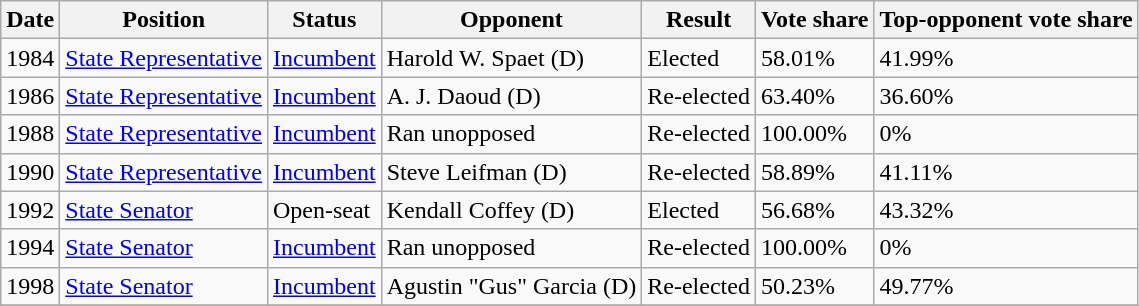<table class="wikitable">
<tr>
<th>Date</th>
<th>Position</th>
<th>Status</th>
<th>Opponent</th>
<th>Result</th>
<th>Vote share</th>
<th>Top-opponent vote share</th>
</tr>
<tr>
<td>1984</td>
<td><a href='#'>State Representative</a></td>
<td><a href='#'>Incumbent</a></td>
<td>Harold W. Spaet (D)</td>
<td>Elected</td>
<td>58.01%</td>
<td>41.99%</td>
</tr>
<tr>
<td>1986</td>
<td><a href='#'>State Representative</a></td>
<td><a href='#'>Incumbent</a></td>
<td>A. J. Daoud (D)</td>
<td>Re-elected</td>
<td>63.40%</td>
<td>36.60%</td>
</tr>
<tr>
<td>1988</td>
<td><a href='#'>State Representative</a></td>
<td><a href='#'>Incumbent</a></td>
<td>Ran unopposed</td>
<td>Re-elected</td>
<td>100.00%</td>
<td>0%</td>
</tr>
<tr>
<td>1990</td>
<td><a href='#'>State Representative</a></td>
<td><a href='#'>Incumbent</a></td>
<td>Steve Leifman (D)</td>
<td>Re-elected</td>
<td>58.89%</td>
<td>41.11%</td>
</tr>
<tr>
<td>1992</td>
<td><a href='#'>State Senator</a></td>
<td>Open-seat</td>
<td>Kendall Coffey (D)</td>
<td>Elected</td>
<td>56.68%</td>
<td>43.32%</td>
</tr>
<tr>
<td>1994</td>
<td><a href='#'>State Senator</a></td>
<td><a href='#'>Incumbent</a></td>
<td>Ran unopposed</td>
<td>Re-elected</td>
<td>100.00%</td>
<td>0%</td>
</tr>
<tr>
<td>1998</td>
<td><a href='#'>State Senator</a></td>
<td><a href='#'>Incumbent</a></td>
<td>Agustin "Gus" Garcia (D)</td>
<td>Re-elected</td>
<td>50.23%</td>
<td>49.77%</td>
</tr>
<tr>
</tr>
</table>
